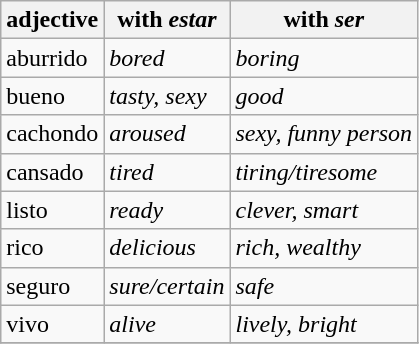<table class="wikitable">
<tr>
<th>adjective</th>
<th align=left>with <em>estar</em></th>
<th align=left>with <em>ser</em></th>
</tr>
<tr>
<td>aburrido</td>
<td><em>bored</em></td>
<td><em>boring</em></td>
</tr>
<tr>
<td>bueno</td>
<td><em>tasty, sexy</em></td>
<td><em>good</em></td>
</tr>
<tr>
<td>cachondo</td>
<td><em>aroused</em></td>
<td><em>sexy, funny person</em></td>
</tr>
<tr>
<td>cansado</td>
<td><em>tired</em></td>
<td><em>tiring/tiresome</em></td>
</tr>
<tr>
<td>listo</td>
<td><em>ready</em></td>
<td><em>clever, smart</em></td>
</tr>
<tr>
<td>rico</td>
<td><em>delicious</em></td>
<td><em>rich, wealthy</em></td>
</tr>
<tr>
<td>seguro</td>
<td><em>sure/certain</em></td>
<td><em>safe</em></td>
</tr>
<tr>
<td>vivo</td>
<td><em>alive</em></td>
<td><em>lively, bright</em></td>
</tr>
<tr>
</tr>
</table>
